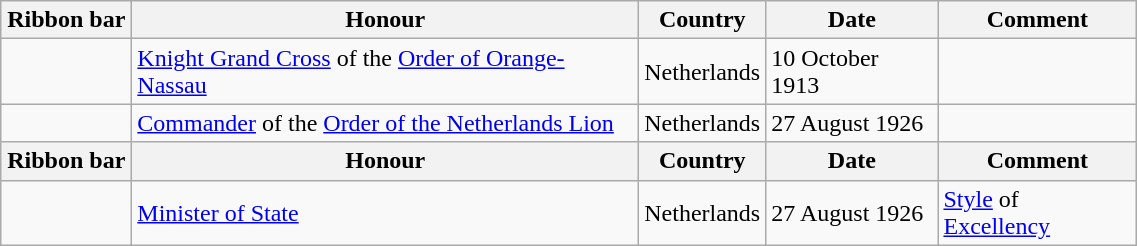<table class="wikitable" style="width:60%;">
<tr>
<th style="width:80px;">Ribbon bar</th>
<th>Honour</th>
<th>Country</th>
<th>Date</th>
<th>Comment</th>
</tr>
<tr>
<td></td>
<td><a href='#'>Knight Grand Cross</a> of the <a href='#'>Order of Orange-Nassau</a></td>
<td>Netherlands</td>
<td>10 October 1913</td>
<td></td>
</tr>
<tr>
<td></td>
<td><a href='#'>Commander</a> of the <a href='#'>Order of the Netherlands Lion</a></td>
<td>Netherlands</td>
<td>27 August 1926</td>
<td></td>
</tr>
<tr>
<th style="width:80px;">Ribbon bar</th>
<th>Honour</th>
<th>Country</th>
<th>Date</th>
<th>Comment</th>
</tr>
<tr>
<td></td>
<td><a href='#'>Minister of State</a></td>
<td>Netherlands</td>
<td>27 August 1926</td>
<td><a href='#'>Style</a> of <a href='#'>Excellency</a></td>
</tr>
</table>
